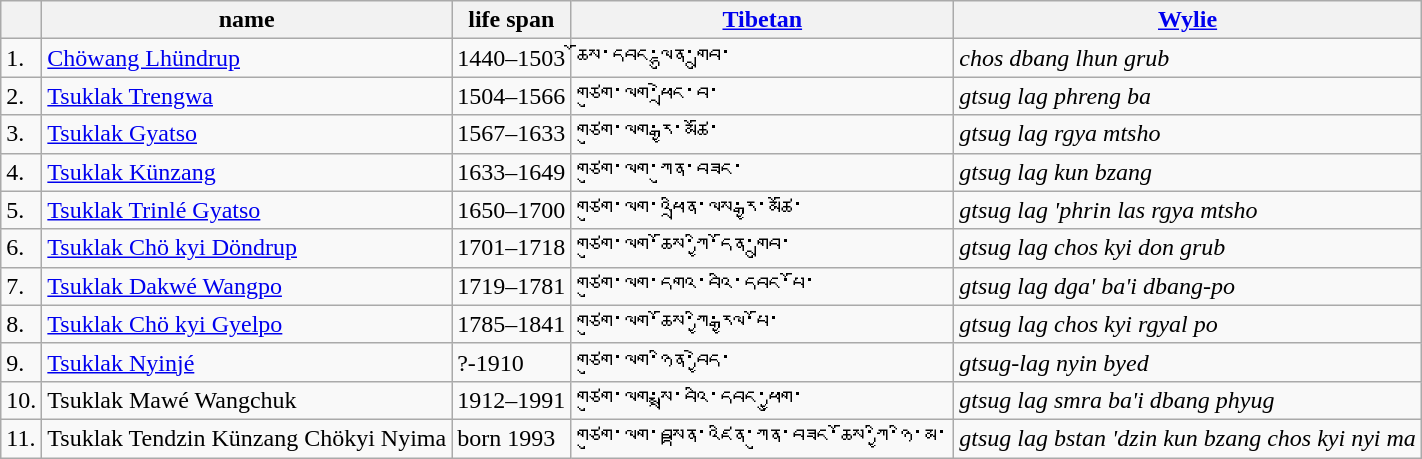<table class="wikitable">
<tr>
<th></th>
<th>name</th>
<th>life span</th>
<th><a href='#'>Tibetan</a></th>
<th><a href='#'>Wylie</a></th>
</tr>
<tr ---->
<td>1.</td>
<td><a href='#'>Chöwang Lhündrup</a></td>
<td>1440–1503</td>
<td>ཆོས་དབང་ལྷུན་གྲུབ་</td>
<td><em>chos dbang lhun grub</em></td>
</tr>
<tr ---->
<td>2.</td>
<td><a href='#'>Tsuklak Trengwa</a></td>
<td>1504–1566</td>
<td>གཙུག་ལག་ཕྲེང་བ་</td>
<td><em>gtsug lag phreng ba</em></td>
</tr>
<tr ---->
<td>3.</td>
<td><a href='#'>Tsuklak Gyatso</a></td>
<td>1567–1633</td>
<td>གཙུག་ལག་རྒྱ་མཚོ་</td>
<td><em>gtsug lag rgya mtsho</em></td>
</tr>
<tr ---->
<td>4.</td>
<td><a href='#'>Tsuklak Künzang</a></td>
<td>1633–1649</td>
<td>གཙུག་ལག་ཀུན་བཟང་</td>
<td><em>gtsug lag kun bzang</em></td>
</tr>
<tr ---->
<td>5.</td>
<td><a href='#'>Tsuklak Trinlé Gyatso</a></td>
<td>1650–1700</td>
<td>གཙུག་ལག་འཕྲིན་ལས་རྒྱ་མཚོ་</td>
<td><em>gtsug lag 'phrin las rgya mtsho</em></td>
</tr>
<tr ---->
<td>6.</td>
<td><a href='#'>Tsuklak Chö kyi Döndrup</a></td>
<td>1701–1718</td>
<td>གཙུག་ལག་ཆོས་ཀྱི་དོན་གྲུབ་</td>
<td><em>gtsug lag chos kyi don grub</em></td>
</tr>
<tr ---->
<td>7.</td>
<td><a href='#'>Tsuklak Dakwé Wangpo</a></td>
<td>1719–1781</td>
<td>གཙུག་ལག་དགའ་བའི་དབང་པོ་</td>
<td><em>gtsug lag dga' ba'i dbang-po</em></td>
</tr>
<tr ---->
<td>8.</td>
<td><a href='#'>Tsuklak Chö kyi Gyelpo</a></td>
<td>1785–1841</td>
<td>གཙུག་ལག་ཆོས་ཀྱི་རྒྱལ་པོ་</td>
<td><em>gtsug lag chos kyi rgyal po</em></td>
</tr>
<tr ---->
<td>9.</td>
<td><a href='#'>Tsuklak Nyinjé</a></td>
<td>?-1910</td>
<td>གཙུག་ལག་ཉིན་བྱེད་</td>
<td><em>gtsug-lag  nyin byed</em></td>
</tr>
<tr ---->
<td>10.</td>
<td>Tsuklak Mawé Wangchuk</td>
<td>1912–1991</td>
<td>གཙུག་ལག་སྨྲ་བའི་དབང་ཕྱུག་</td>
<td><em>gtsug lag smra ba'i dbang phyug</em></td>
</tr>
<tr ---->
<td>11.</td>
<td>Tsuklak Tendzin Künzang Chökyi Nyima</td>
<td>born 1993</td>
<td>གཙུག་ལག་བསྟན་འཛིན་ཀུན་བཟང་ཆོས་ཀྱི་ཉི་མ་</td>
<td><em>gtsug lag bstan 'dzin kun bzang chos kyi nyi ma</em></td>
</tr>
</table>
